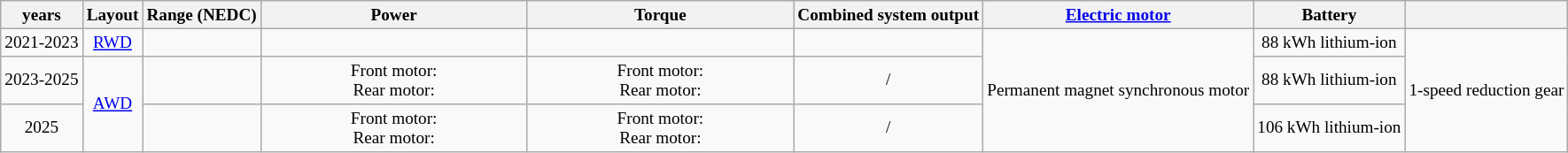<table class="wikitable" style="text-align:center; font-size:80%;">
<tr>
<th> years</th>
<th>Layout</th>
<th>Range (NEDC)</th>
<th width="17%">Power</th>
<th width="17%">Torque</th>
<th>Combined system output</th>
<th><a href='#'>Electric motor</a></th>
<th>Battery</th>
<th></th>
</tr>
<tr>
<td>2021-2023</td>
<td><a href='#'>RWD</a></td>
<td></td>
<td></td>
<td></td>
<td></td>
<td rowspan="3">Permanent magnet synchronous motor</td>
<td>88 kWh lithium-ion</td>
<td rowspan="3">1-speed reduction gear</td>
</tr>
<tr>
<td>2023-2025</td>
<td rowspan="2"><a href='#'>AWD</a></td>
<td></td>
<td>Front motor: <br>Rear motor: </td>
<td>Front motor: <br>Rear motor: </td>
<td> / </td>
<td>88 kWh lithium-ion</td>
</tr>
<tr>
<td>2025</td>
<td></td>
<td>Front motor: <br>Rear motor: </td>
<td>Front motor: <br>Rear motor: </td>
<td> / </td>
<td>106 kWh lithium-ion</td>
</tr>
</table>
